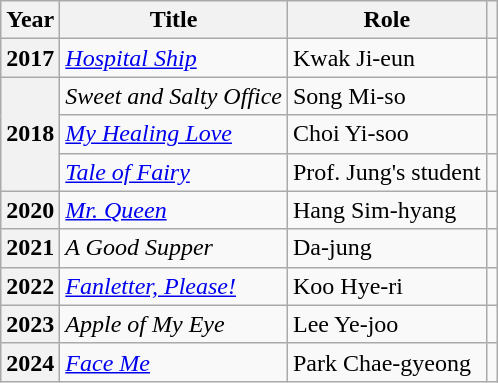<table class="wikitable plainrowheaders">
<tr>
<th scope="col">Year</th>
<th scope="col">Title</th>
<th scope="col">Role</th>
<th scope="col" class="unsortable"></th>
</tr>
<tr>
<th scope="row">2017</th>
<td><em><a href='#'>Hospital Ship</a></em></td>
<td>Kwak Ji-eun</td>
<td></td>
</tr>
<tr>
<th scope="row" rowspan=3>2018</th>
<td><em>Sweet and Salty Office</em></td>
<td>Song Mi-so</td>
<td></td>
</tr>
<tr>
<td><em><a href='#'>My Healing Love</a></em></td>
<td>Choi Yi-soo</td>
<td></td>
</tr>
<tr>
<td><em><a href='#'>Tale of Fairy</a></em></td>
<td>Prof. Jung's student</td>
<td></td>
</tr>
<tr>
<th scope="row">2020</th>
<td><em><a href='#'>Mr. Queen</a></em></td>
<td>Hang Sim-hyang</td>
<td></td>
</tr>
<tr>
<th scope="row">2021</th>
<td><em>A Good Supper</em></td>
<td>Da-jung</td>
<td></td>
</tr>
<tr>
<th scope="row">2022</th>
<td><em><a href='#'>Fanletter, Please!</a></em></td>
<td>Koo Hye-ri</td>
<td></td>
</tr>
<tr>
<th scope="row">2023</th>
<td><em>Apple of My Eye</em></td>
<td>Lee Ye-joo</td>
<td></td>
</tr>
<tr>
<th scope="row">2024</th>
<td><em><a href='#'>Face Me</a></em></td>
<td>Park Chae-gyeong</td>
<td></td>
</tr>
</table>
